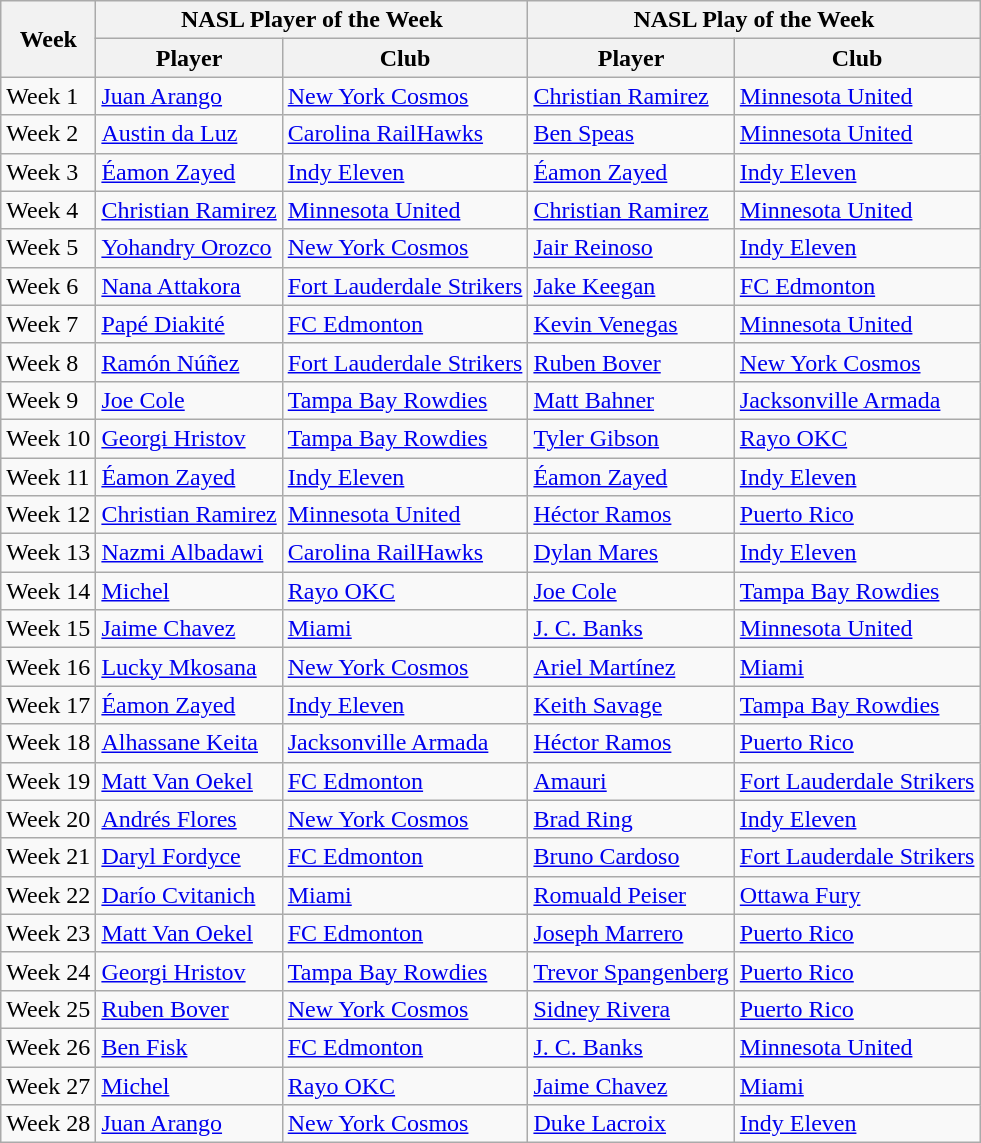<table class="wikitable">
<tr>
<th rowspan="2">Week</th>
<th colspan="2">NASL Player of the Week</th>
<th colspan="2">NASL Play of the Week</th>
</tr>
<tr>
<th>Player</th>
<th>Club</th>
<th>Player</th>
<th>Club</th>
</tr>
<tr>
<td>Week 1</td>
<td> <a href='#'>Juan Arango</a></td>
<td><a href='#'>New York Cosmos</a></td>
<td> <a href='#'>Christian Ramirez</a></td>
<td><a href='#'>Minnesota United</a></td>
</tr>
<tr>
<td>Week 2</td>
<td> <a href='#'>Austin da Luz</a></td>
<td><a href='#'>Carolina RailHawks</a></td>
<td> <a href='#'>Ben Speas</a></td>
<td><a href='#'>Minnesota United</a></td>
</tr>
<tr>
<td>Week 3</td>
<td> <a href='#'>Éamon Zayed</a></td>
<td><a href='#'>Indy Eleven</a></td>
<td> <a href='#'>Éamon Zayed</a></td>
<td><a href='#'>Indy Eleven</a></td>
</tr>
<tr>
<td>Week 4</td>
<td> <a href='#'>Christian Ramirez</a></td>
<td><a href='#'>Minnesota United</a></td>
<td> <a href='#'>Christian Ramirez</a></td>
<td><a href='#'>Minnesota United</a></td>
</tr>
<tr>
<td>Week 5</td>
<td> <a href='#'>Yohandry Orozco</a></td>
<td><a href='#'>New York Cosmos</a></td>
<td> <a href='#'>Jair Reinoso</a></td>
<td><a href='#'>Indy Eleven</a></td>
</tr>
<tr>
<td>Week 6</td>
<td> <a href='#'>Nana Attakora</a></td>
<td><a href='#'>Fort Lauderdale Strikers</a></td>
<td> <a href='#'>Jake Keegan</a></td>
<td><a href='#'>FC Edmonton</a></td>
</tr>
<tr>
<td>Week 7</td>
<td> <a href='#'>Papé Diakité</a></td>
<td><a href='#'>FC Edmonton</a></td>
<td> <a href='#'>Kevin Venegas</a></td>
<td><a href='#'>Minnesota United</a></td>
</tr>
<tr>
<td>Week 8</td>
<td> <a href='#'>Ramón Núñez</a></td>
<td><a href='#'>Fort Lauderdale Strikers</a></td>
<td> <a href='#'>Ruben Bover</a></td>
<td><a href='#'>New York Cosmos</a></td>
</tr>
<tr>
<td>Week 9</td>
<td> <a href='#'>Joe Cole</a></td>
<td><a href='#'>Tampa Bay Rowdies</a></td>
<td> <a href='#'>Matt Bahner</a></td>
<td><a href='#'>Jacksonville Armada</a></td>
</tr>
<tr>
<td>Week 10</td>
<td> <a href='#'>Georgi Hristov</a></td>
<td><a href='#'>Tampa Bay Rowdies</a></td>
<td> <a href='#'>Tyler Gibson</a></td>
<td><a href='#'>Rayo OKC</a></td>
</tr>
<tr>
<td>Week 11</td>
<td> <a href='#'>Éamon Zayed</a></td>
<td><a href='#'>Indy Eleven</a></td>
<td> <a href='#'>Éamon Zayed</a></td>
<td><a href='#'>Indy Eleven</a></td>
</tr>
<tr>
<td>Week 12</td>
<td> <a href='#'>Christian Ramirez</a></td>
<td><a href='#'>Minnesota United</a></td>
<td> <a href='#'>Héctor Ramos</a></td>
<td><a href='#'>Puerto Rico</a></td>
</tr>
<tr>
<td>Week 13</td>
<td> <a href='#'>Nazmi Albadawi</a></td>
<td><a href='#'>Carolina RailHawks</a></td>
<td> <a href='#'>Dylan Mares</a></td>
<td><a href='#'>Indy Eleven</a></td>
</tr>
<tr>
<td>Week 14</td>
<td> <a href='#'>Michel</a></td>
<td><a href='#'>Rayo OKC</a></td>
<td> <a href='#'>Joe Cole</a></td>
<td><a href='#'>Tampa Bay Rowdies</a></td>
</tr>
<tr>
<td>Week 15</td>
<td> <a href='#'>Jaime Chavez</a></td>
<td><a href='#'>Miami</a></td>
<td> <a href='#'>J. C. Banks</a></td>
<td><a href='#'>Minnesota United</a></td>
</tr>
<tr>
<td>Week 16</td>
<td> <a href='#'>Lucky Mkosana</a></td>
<td><a href='#'>New York Cosmos</a></td>
<td> <a href='#'>Ariel Martínez</a></td>
<td><a href='#'>Miami</a></td>
</tr>
<tr>
<td>Week 17</td>
<td> <a href='#'>Éamon Zayed</a></td>
<td><a href='#'>Indy Eleven</a></td>
<td> <a href='#'>Keith Savage</a></td>
<td><a href='#'>Tampa Bay Rowdies</a></td>
</tr>
<tr>
<td>Week 18</td>
<td> <a href='#'>Alhassane Keita</a></td>
<td><a href='#'>Jacksonville Armada</a></td>
<td> <a href='#'>Héctor Ramos</a></td>
<td><a href='#'>Puerto Rico</a></td>
</tr>
<tr>
<td>Week 19</td>
<td> <a href='#'>Matt Van Oekel</a></td>
<td><a href='#'>FC Edmonton</a></td>
<td> <a href='#'>Amauri</a></td>
<td><a href='#'>Fort Lauderdale Strikers</a></td>
</tr>
<tr>
<td>Week 20</td>
<td> <a href='#'>Andrés Flores</a></td>
<td><a href='#'>New York Cosmos</a></td>
<td> <a href='#'>Brad Ring</a></td>
<td><a href='#'>Indy Eleven</a></td>
</tr>
<tr>
<td>Week 21</td>
<td> <a href='#'>Daryl Fordyce</a></td>
<td><a href='#'>FC Edmonton</a></td>
<td> <a href='#'>Bruno Cardoso</a></td>
<td><a href='#'>Fort Lauderdale Strikers</a></td>
</tr>
<tr>
<td>Week 22</td>
<td> <a href='#'>Darío Cvitanich</a></td>
<td><a href='#'>Miami</a></td>
<td> <a href='#'>Romuald Peiser</a></td>
<td><a href='#'>Ottawa Fury</a></td>
</tr>
<tr>
<td>Week 23</td>
<td> <a href='#'>Matt Van Oekel</a></td>
<td><a href='#'>FC Edmonton</a></td>
<td> <a href='#'>Joseph Marrero</a></td>
<td><a href='#'>Puerto Rico</a></td>
</tr>
<tr>
<td>Week 24</td>
<td> <a href='#'>Georgi Hristov</a></td>
<td><a href='#'>Tampa Bay Rowdies</a></td>
<td> <a href='#'>Trevor Spangenberg</a></td>
<td><a href='#'>Puerto Rico</a></td>
</tr>
<tr>
<td>Week 25</td>
<td> <a href='#'>Ruben Bover</a></td>
<td><a href='#'>New York Cosmos</a></td>
<td> <a href='#'>Sidney Rivera</a></td>
<td><a href='#'>Puerto Rico</a></td>
</tr>
<tr>
<td>Week 26</td>
<td> <a href='#'>Ben Fisk</a></td>
<td><a href='#'>FC Edmonton</a></td>
<td> <a href='#'>J. C. Banks</a></td>
<td><a href='#'>Minnesota United</a></td>
</tr>
<tr>
<td>Week 27</td>
<td> <a href='#'>Michel</a></td>
<td><a href='#'>Rayo OKC</a></td>
<td> <a href='#'>Jaime Chavez</a></td>
<td><a href='#'>Miami</a></td>
</tr>
<tr>
<td>Week 28</td>
<td> <a href='#'>Juan Arango</a></td>
<td><a href='#'>New York Cosmos</a></td>
<td> <a href='#'>Duke Lacroix</a></td>
<td><a href='#'>Indy Eleven</a></td>
</tr>
</table>
